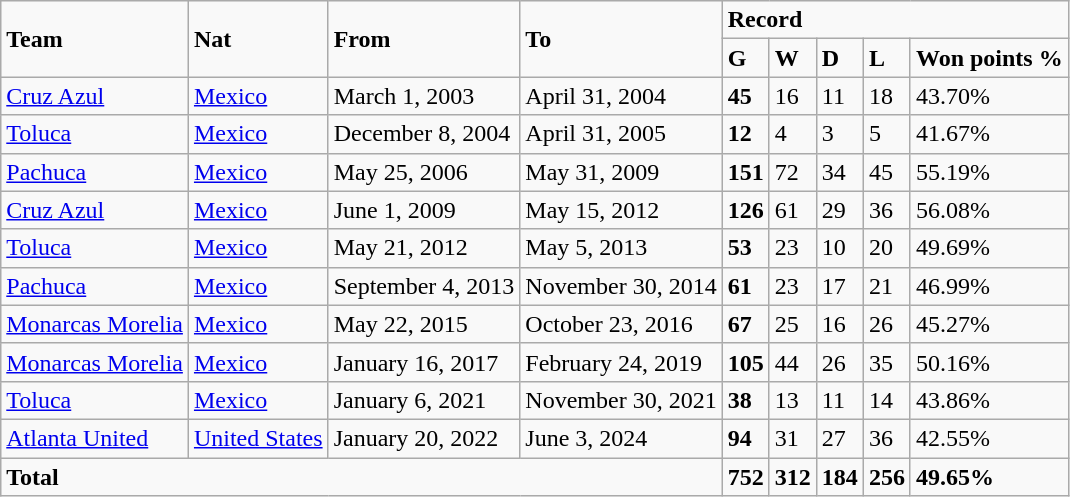<table class="wikitable sortable">
<tr>
<td colspan="1" rowspan="2"><strong>Team</strong></td>
<td colspan="1" rowspan="2"><strong>Nat</strong></td>
<td colspan="1" rowspan="2"><strong>From</strong></td>
<td colspan="1" rowspan="2"><strong>To</strong></td>
<td colspan="5" rowspan="1"><strong>Record</strong></td>
</tr>
<tr>
<td><strong>G</strong></td>
<td><strong>W</strong></td>
<td><strong>D</strong></td>
<td><strong>L</strong></td>
<td><strong>Won points %</strong></td>
</tr>
<tr>
<td><a href='#'>Cruz Azul</a></td>
<td><a href='#'>Mexico</a></td>
<td>March 1, 2003</td>
<td>April 31, 2004</td>
<td><strong>45</strong></td>
<td>16</td>
<td>11</td>
<td>18</td>
<td>43.70%</td>
</tr>
<tr>
<td><a href='#'>Toluca</a></td>
<td><a href='#'>Mexico</a></td>
<td>December 8, 2004</td>
<td>April 31, 2005</td>
<td><strong>12</strong></td>
<td>4</td>
<td>3</td>
<td>5</td>
<td>41.67%</td>
</tr>
<tr>
<td><a href='#'>Pachuca</a></td>
<td><a href='#'>Mexico</a></td>
<td>May 25, 2006</td>
<td>May 31, 2009</td>
<td><strong>151</strong></td>
<td>72</td>
<td>34</td>
<td>45</td>
<td>55.19%</td>
</tr>
<tr>
<td><a href='#'>Cruz Azul</a></td>
<td><a href='#'>Mexico</a></td>
<td>June 1, 2009</td>
<td>May 15, 2012</td>
<td><strong>126</strong></td>
<td>61</td>
<td>29</td>
<td>36</td>
<td>56.08%</td>
</tr>
<tr>
<td><a href='#'>Toluca</a></td>
<td><a href='#'>Mexico</a></td>
<td>May 21, 2012</td>
<td>May 5, 2013</td>
<td><strong>53</strong></td>
<td>23</td>
<td>10</td>
<td>20</td>
<td>49.69%</td>
</tr>
<tr>
<td><a href='#'>Pachuca</a></td>
<td><a href='#'>Mexico</a></td>
<td>September 4, 2013</td>
<td>November 30, 2014</td>
<td><strong>61</strong></td>
<td>23</td>
<td>17</td>
<td>21</td>
<td>46.99%</td>
</tr>
<tr>
<td><a href='#'>Monarcas Morelia</a></td>
<td><a href='#'>Mexico</a></td>
<td>May 22, 2015</td>
<td>October 23, 2016</td>
<td><strong>67</strong></td>
<td>25</td>
<td>16</td>
<td>26</td>
<td>45.27%</td>
</tr>
<tr>
<td><a href='#'>Monarcas Morelia</a></td>
<td><a href='#'>Mexico</a></td>
<td>January 16, 2017</td>
<td>February 24, 2019</td>
<td><strong>105</strong></td>
<td>44</td>
<td>26</td>
<td>35</td>
<td>50.16%</td>
</tr>
<tr>
<td><a href='#'>Toluca</a></td>
<td><a href='#'>Mexico</a></td>
<td>January 6, 2021</td>
<td>November 30, 2021</td>
<td><strong>38</strong></td>
<td>13</td>
<td>11</td>
<td>14</td>
<td>43.86%</td>
</tr>
<tr>
<td><a href='#'>Atlanta United</a></td>
<td><a href='#'>United States</a></td>
<td>January 20, 2022</td>
<td>June 3, 2024</td>
<td><strong>94</strong></td>
<td>31</td>
<td>27</td>
<td>36</td>
<td>42.55%</td>
</tr>
<tr>
<td colspan="4" rowspan="1"><strong>Total</strong></td>
<td><strong>752</strong></td>
<td><strong>312</strong></td>
<td><strong>184</strong></td>
<td><strong>256</strong></td>
<td><strong>49.65%</strong></td>
</tr>
</table>
